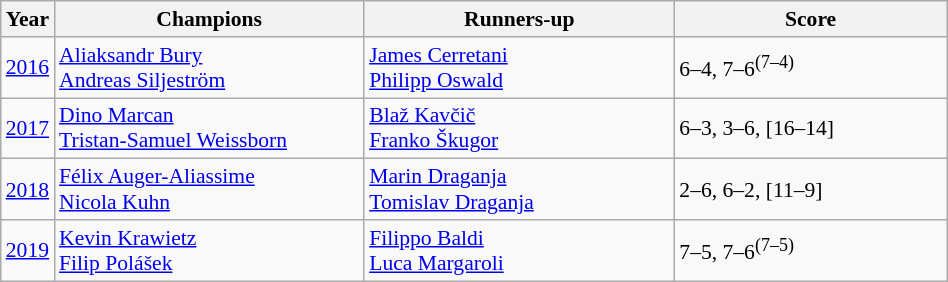<table class="wikitable" style="font-size:90%">
<tr>
<th width="15">Year</th>
<th width="200">Champions</th>
<th width="200">Runners-up</th>
<th width="175">Score</th>
</tr>
<tr>
<td><a href='#'>2016</a></td>
<td> <a href='#'>Aliaksandr Bury</a><br> <a href='#'>Andreas Siljeström</a></td>
<td> <a href='#'>James Cerretani</a><br> <a href='#'>Philipp Oswald</a></td>
<td>6–4, 7–6<sup>(7–4)</sup></td>
</tr>
<tr>
<td><a href='#'>2017</a></td>
<td> <a href='#'>Dino Marcan</a><br> <a href='#'>Tristan-Samuel Weissborn</a></td>
<td> <a href='#'>Blaž Kavčič</a><br> <a href='#'>Franko Škugor</a></td>
<td>6–3, 3–6, [16–14]</td>
</tr>
<tr>
<td><a href='#'>2018</a></td>
<td> <a href='#'>Félix Auger-Aliassime</a><br> <a href='#'>Nicola Kuhn</a></td>
<td> <a href='#'>Marin Draganja</a><br> <a href='#'>Tomislav Draganja</a></td>
<td>2–6, 6–2, [11–9]</td>
</tr>
<tr>
<td><a href='#'>2019</a></td>
<td> <a href='#'>Kevin Krawietz</a><br> <a href='#'>Filip Polášek</a></td>
<td> <a href='#'>Filippo Baldi</a><br> <a href='#'>Luca Margaroli</a></td>
<td>7–5, 7–6<sup>(7–5)</sup></td>
</tr>
</table>
